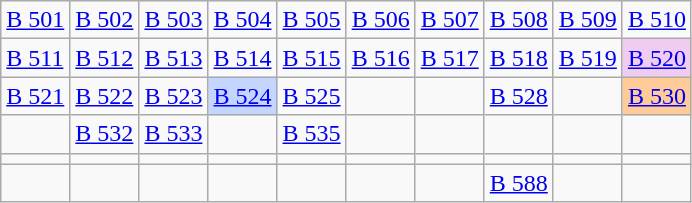<table class="wikitable">
<tr>
<td><a href='#'>B 501</a></td>
<td><a href='#'>B 502</a></td>
<td><a href='#'>B 503</a></td>
<td><a href='#'>B 504</a></td>
<td><a href='#'>B 505</a></td>
<td><a href='#'>B 506</a></td>
<td><a href='#'>B 507</a></td>
<td><a href='#'>B 508</a></td>
<td><a href='#'>B 509</a></td>
<td><a href='#'>B 510</a></td>
</tr>
<tr>
<td><a href='#'>B 511</a></td>
<td><a href='#'>B 512</a></td>
<td><a href='#'>B 513</a></td>
<td><a href='#'>B 514</a></td>
<td><a href='#'>B 515</a></td>
<td><a href='#'>B 516</a></td>
<td><a href='#'>B 517</a></td>
<td><a href='#'>B 518</a></td>
<td><a href='#'>B 519</a></td>
<td style="background: #F0CCF0;"><a href='#'>B 520</a></td>
</tr>
<tr>
<td><a href='#'>B 521</a></td>
<td><a href='#'>B 522</a></td>
<td><a href='#'>B 523</a></td>
<td style="background: #C4D5FF;"><a href='#'>B 524</a></td>
<td><a href='#'>B 525</a></td>
<td></td>
<td></td>
<td><a href='#'>B 528</a></td>
<td></td>
<td style="background: #FFCC99;"><a href='#'>B 530</a></td>
</tr>
<tr>
<td></td>
<td><a href='#'>B 532</a></td>
<td><a href='#'>B 533</a></td>
<td></td>
<td><a href='#'>B 535</a></td>
<td></td>
<td></td>
<td></td>
<td></td>
<td></td>
</tr>
<tr>
<td></td>
<td></td>
<td></td>
<td></td>
<td></td>
<td></td>
<td></td>
<td></td>
<td></td>
<td></td>
</tr>
<tr>
<td></td>
<td></td>
<td></td>
<td></td>
<td></td>
<td></td>
<td></td>
<td><a href='#'>B 588</a></td>
<td></td>
<td></td>
</tr>
</table>
